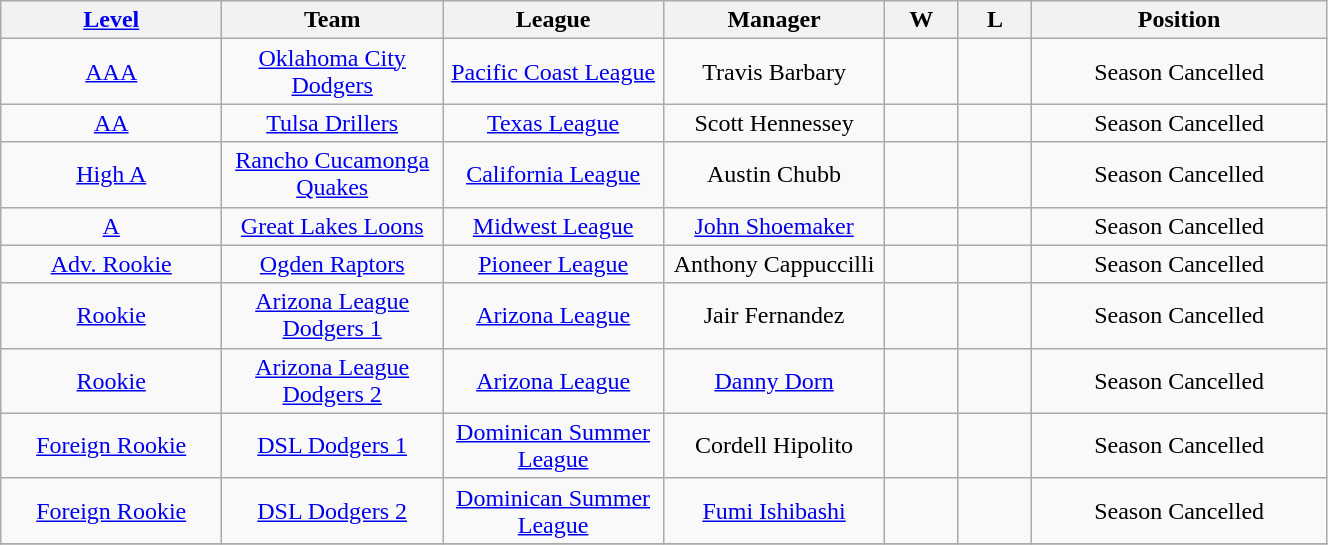<table class="wikitable" style="width:70%; text-align:center;">
<tr>
<th style="width:15%;"><a href='#'>Level</a></th>
<th style="width:15%;">Team</th>
<th style="width:15%;">League</th>
<th style="width:15%;">Manager</th>
<th style="width:5%;">W</th>
<th style="width:5%;">L</th>
<th style="width:20%;">Position</th>
</tr>
<tr>
<td><a href='#'>AAA</a></td>
<td><a href='#'>Oklahoma City Dodgers</a></td>
<td><a href='#'>Pacific Coast League</a></td>
<td>Travis Barbary</td>
<td></td>
<td></td>
<td>Season Cancelled</td>
</tr>
<tr>
<td><a href='#'>AA</a></td>
<td><a href='#'>Tulsa Drillers</a></td>
<td><a href='#'>Texas League</a></td>
<td>Scott Hennessey</td>
<td></td>
<td></td>
<td>Season Cancelled</td>
</tr>
<tr>
<td><a href='#'>High A</a></td>
<td><a href='#'>Rancho Cucamonga Quakes</a></td>
<td><a href='#'>California League</a></td>
<td>Austin Chubb</td>
<td></td>
<td></td>
<td>Season Cancelled</td>
</tr>
<tr>
<td><a href='#'>A</a></td>
<td><a href='#'>Great Lakes Loons</a></td>
<td><a href='#'>Midwest League</a></td>
<td><a href='#'>John Shoemaker</a></td>
<td></td>
<td></td>
<td>Season Cancelled</td>
</tr>
<tr>
<td><a href='#'>Adv. Rookie</a></td>
<td><a href='#'>Ogden Raptors</a></td>
<td><a href='#'>Pioneer League</a></td>
<td>Anthony Cappuccilli</td>
<td></td>
<td></td>
<td>Season Cancelled</td>
</tr>
<tr>
<td><a href='#'>Rookie</a></td>
<td><a href='#'>Arizona League Dodgers 1</a></td>
<td><a href='#'>Arizona League</a></td>
<td>Jair Fernandez</td>
<td></td>
<td></td>
<td>Season Cancelled</td>
</tr>
<tr>
<td><a href='#'>Rookie</a></td>
<td><a href='#'>Arizona League Dodgers 2</a></td>
<td><a href='#'>Arizona League</a></td>
<td><a href='#'>Danny Dorn</a></td>
<td></td>
<td></td>
<td>Season Cancelled</td>
</tr>
<tr>
<td><a href='#'>Foreign Rookie</a></td>
<td><a href='#'>DSL Dodgers 1</a></td>
<td><a href='#'>Dominican Summer League</a></td>
<td>Cordell Hipolito</td>
<td></td>
<td></td>
<td>Season Cancelled</td>
</tr>
<tr>
<td><a href='#'>Foreign Rookie</a></td>
<td><a href='#'>DSL Dodgers 2</a></td>
<td><a href='#'>Dominican Summer League</a></td>
<td><a href='#'>Fumi Ishibashi</a></td>
<td></td>
<td></td>
<td>Season Cancelled</td>
</tr>
<tr>
</tr>
</table>
